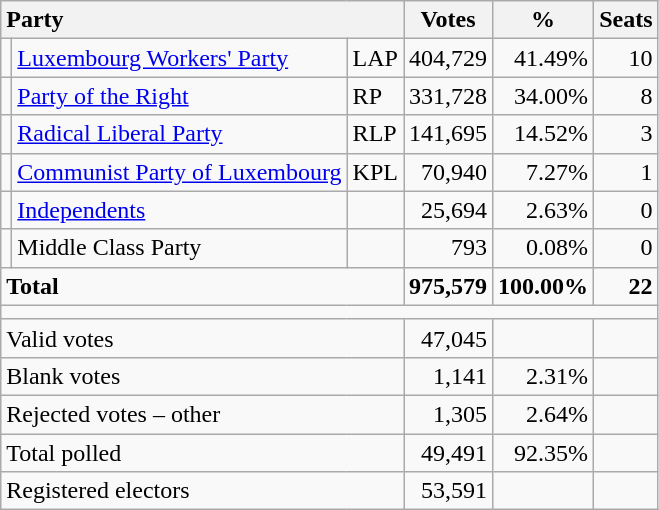<table class="wikitable" border="1" style="text-align:right;">
<tr>
<th style="text-align:left;" valign=bottom colspan=3>Party</th>
<th align=center valign=bottom width="50">Votes</th>
<th align=center valign=bottom width="50">%</th>
<th align=center>Seats</th>
</tr>
<tr>
<td></td>
<td align=left><a href='#'>Luxembourg Workers' Party</a></td>
<td align=left>LAP</td>
<td>404,729</td>
<td>41.49%</td>
<td>10</td>
</tr>
<tr>
<td></td>
<td align=left><a href='#'>Party of the Right</a></td>
<td align=left>RP</td>
<td>331,728</td>
<td>34.00%</td>
<td>8</td>
</tr>
<tr>
<td></td>
<td align=left><a href='#'>Radical Liberal Party</a></td>
<td align=left>RLP</td>
<td>141,695</td>
<td>14.52%</td>
<td>3</td>
</tr>
<tr>
<td></td>
<td align=left><a href='#'>Communist Party of Luxembourg</a></td>
<td align=left>KPL</td>
<td>70,940</td>
<td>7.27%</td>
<td>1</td>
</tr>
<tr>
<td></td>
<td align=left><a href='#'>Independents</a></td>
<td align=left></td>
<td>25,694</td>
<td>2.63%</td>
<td>0</td>
</tr>
<tr>
<td></td>
<td align=left>Middle Class Party</td>
<td align=left></td>
<td>793</td>
<td>0.08%</td>
<td>0</td>
</tr>
<tr style="font-weight:bold">
<td align=left colspan=3>Total</td>
<td>975,579</td>
<td>100.00%</td>
<td>22</td>
</tr>
<tr>
<td colspan=6 height="2"></td>
</tr>
<tr>
<td align=left colspan=3>Valid votes</td>
<td>47,045</td>
<td></td>
<td></td>
</tr>
<tr>
<td align=left colspan=3>Blank votes</td>
<td>1,141</td>
<td>2.31%</td>
<td></td>
</tr>
<tr>
<td align=left colspan=3>Rejected votes – other</td>
<td>1,305</td>
<td>2.64%</td>
<td></td>
</tr>
<tr>
<td align=left colspan=3>Total polled</td>
<td>49,491</td>
<td>92.35%</td>
<td></td>
</tr>
<tr>
<td align=left colspan=3>Registered electors</td>
<td>53,591</td>
<td></td>
<td></td>
</tr>
</table>
